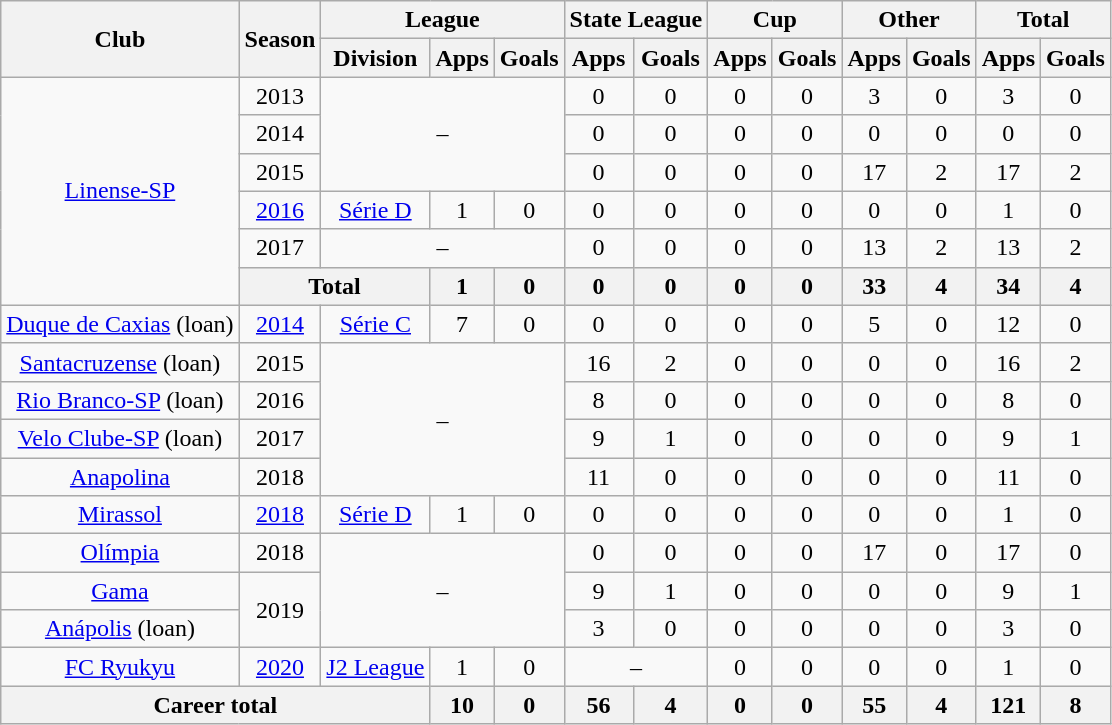<table class="wikitable" style="text-align: center">
<tr>
<th rowspan="2">Club</th>
<th rowspan="2">Season</th>
<th colspan="3">League</th>
<th colspan="2">State League</th>
<th colspan="2">Cup</th>
<th colspan="2">Other</th>
<th colspan="2">Total</th>
</tr>
<tr>
<th>Division</th>
<th>Apps</th>
<th>Goals</th>
<th>Apps</th>
<th>Goals</th>
<th>Apps</th>
<th>Goals</th>
<th>Apps</th>
<th>Goals</th>
<th>Apps</th>
<th>Goals</th>
</tr>
<tr>
<td rowspan="6"><a href='#'>Linense-SP</a></td>
<td>2013</td>
<td colspan="3" rowspan="3">–</td>
<td>0</td>
<td>0</td>
<td>0</td>
<td>0</td>
<td>3</td>
<td>0</td>
<td>3</td>
<td>0</td>
</tr>
<tr>
<td>2014</td>
<td>0</td>
<td>0</td>
<td>0</td>
<td>0</td>
<td>0</td>
<td>0</td>
<td>0</td>
<td>0</td>
</tr>
<tr>
<td>2015</td>
<td>0</td>
<td>0</td>
<td>0</td>
<td>0</td>
<td>17</td>
<td>2</td>
<td>17</td>
<td>2</td>
</tr>
<tr>
<td><a href='#'>2016</a></td>
<td><a href='#'>Série D</a></td>
<td>1</td>
<td>0</td>
<td>0</td>
<td>0</td>
<td>0</td>
<td>0</td>
<td>0</td>
<td>0</td>
<td>1</td>
<td>0</td>
</tr>
<tr>
<td>2017</td>
<td colspan="3">–</td>
<td>0</td>
<td>0</td>
<td>0</td>
<td>0</td>
<td>13</td>
<td>2</td>
<td>13</td>
<td>2</td>
</tr>
<tr>
<th colspan="2"><strong>Total</strong></th>
<th>1</th>
<th>0</th>
<th>0</th>
<th>0</th>
<th>0</th>
<th>0</th>
<th>33</th>
<th>4</th>
<th>34</th>
<th>4</th>
</tr>
<tr>
<td><a href='#'>Duque de Caxias</a> (loan)</td>
<td><a href='#'>2014</a></td>
<td><a href='#'>Série C</a></td>
<td>7</td>
<td>0</td>
<td>0</td>
<td>0</td>
<td>0</td>
<td>0</td>
<td>5</td>
<td>0</td>
<td>12</td>
<td>0</td>
</tr>
<tr>
<td><a href='#'>Santacruzense</a> (loan)</td>
<td>2015</td>
<td colspan="3" rowspan="4">–</td>
<td>16</td>
<td>2</td>
<td>0</td>
<td>0</td>
<td>0</td>
<td>0</td>
<td>16</td>
<td>2</td>
</tr>
<tr>
<td><a href='#'>Rio Branco-SP</a> (loan)</td>
<td>2016</td>
<td>8</td>
<td>0</td>
<td>0</td>
<td>0</td>
<td>0</td>
<td>0</td>
<td>8</td>
<td>0</td>
</tr>
<tr>
<td><a href='#'>Velo Clube-SP</a> (loan)</td>
<td>2017</td>
<td>9</td>
<td>1</td>
<td>0</td>
<td>0</td>
<td>0</td>
<td>0</td>
<td>9</td>
<td>1</td>
</tr>
<tr>
<td><a href='#'>Anapolina</a></td>
<td>2018</td>
<td>11</td>
<td>0</td>
<td>0</td>
<td>0</td>
<td>0</td>
<td>0</td>
<td>11</td>
<td>0</td>
</tr>
<tr>
<td><a href='#'>Mirassol</a></td>
<td><a href='#'>2018</a></td>
<td><a href='#'>Série D</a></td>
<td>1</td>
<td>0</td>
<td>0</td>
<td>0</td>
<td>0</td>
<td>0</td>
<td>0</td>
<td>0</td>
<td>1</td>
<td>0</td>
</tr>
<tr>
<td><a href='#'>Olímpia</a></td>
<td>2018</td>
<td colspan="3" rowspan="3">–</td>
<td>0</td>
<td>0</td>
<td>0</td>
<td>0</td>
<td>17</td>
<td>0</td>
<td>17</td>
<td>0</td>
</tr>
<tr>
<td><a href='#'>Gama</a></td>
<td rowspan="2">2019</td>
<td>9</td>
<td>1</td>
<td>0</td>
<td>0</td>
<td>0</td>
<td>0</td>
<td>9</td>
<td>1</td>
</tr>
<tr>
<td><a href='#'>Anápolis</a> (loan)</td>
<td>3</td>
<td>0</td>
<td>0</td>
<td>0</td>
<td>0</td>
<td>0</td>
<td>3</td>
<td>0</td>
</tr>
<tr>
<td><a href='#'>FC Ryukyu</a></td>
<td><a href='#'>2020</a></td>
<td><a href='#'>J2 League</a></td>
<td>1</td>
<td>0</td>
<td colspan="2">–</td>
<td>0</td>
<td>0</td>
<td>0</td>
<td>0</td>
<td>1</td>
<td>0</td>
</tr>
<tr>
<th colspan="3"><strong>Career total</strong></th>
<th>10</th>
<th>0</th>
<th>56</th>
<th>4</th>
<th>0</th>
<th>0</th>
<th>55</th>
<th>4</th>
<th>121</th>
<th>8</th>
</tr>
</table>
